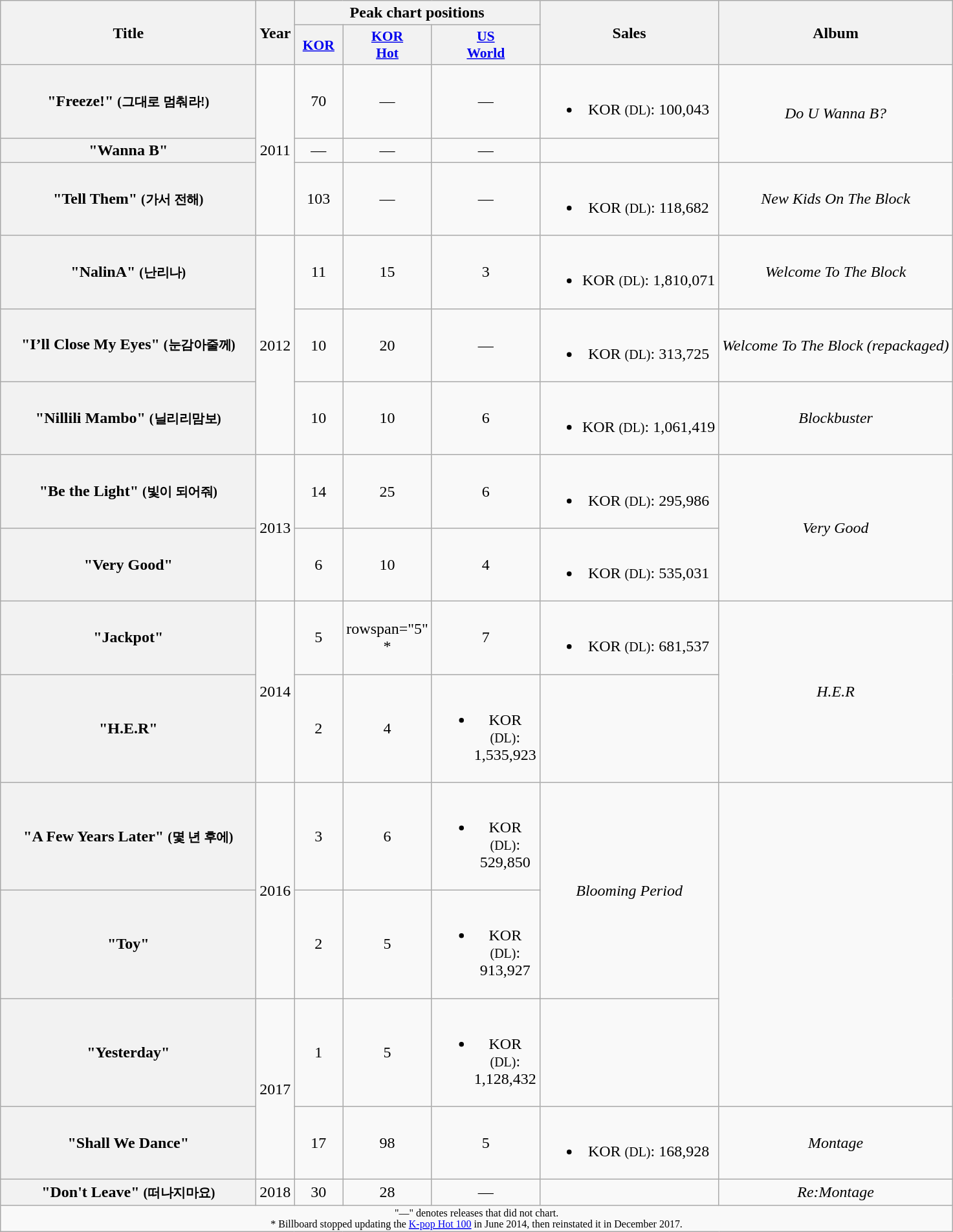<table class="wikitable plainrowheaders" style="text-align:center;">
<tr>
<th scope="col" rowspan="2" style="width:16em;">Title</th>
<th scope="col" rowspan="2">Year</th>
<th scope="col" colspan="3">Peak chart positions</th>
<th scope="col" rowspan="2">Sales</th>
<th scope="col" rowspan="2">Album</th>
</tr>
<tr>
<th scope="col" style="width:3em;font-size:90%;"><a href='#'>KOR</a><br></th>
<th scope="col" style="width:3em;font-size:90%;"><a href='#'>KOR<br>Hot</a><br></th>
<th scope="col" style="width:3em;font-size:90%;"><a href='#'>US<br>World</a><br></th>
</tr>
<tr>
<th scope="row">"Freeze!" <small>(그대로 멈춰라!)</small></th>
<td rowspan="3">2011</td>
<td>70</td>
<td>—</td>
<td>—</td>
<td><br><ul><li>KOR <small>(DL)</small>: 100,043</li></ul></td>
<td rowspan="2"><em>Do U Wanna B?</em></td>
</tr>
<tr>
<th scope="row">"Wanna B"</th>
<td>—</td>
<td>—</td>
<td>—</td>
<td></td>
</tr>
<tr>
<th scope="row">"Tell Them" <small>(가서 전해)</small></th>
<td>103</td>
<td>—</td>
<td>—</td>
<td><br><ul><li>KOR <small>(DL)</small>: 118,682</li></ul></td>
<td><em>New Kids On The Block</em></td>
</tr>
<tr>
<th scope="row">"NalinA" <small>(난리나)</small></th>
<td rowspan="3">2012</td>
<td>11</td>
<td>15</td>
<td>3</td>
<td><br><ul><li>KOR <small>(DL)</small>: 1,810,071</li></ul></td>
<td><em>Welcome To The Block</em></td>
</tr>
<tr>
<th scope="row">"I’ll Close My Eyes" <small>(눈감아줄께)</small></th>
<td>10</td>
<td>20</td>
<td>—</td>
<td><br><ul><li>KOR <small>(DL)</small>: 313,725</li></ul></td>
<td><em>Welcome To The Block (repackaged)</em></td>
</tr>
<tr>
<th scope="row">"Nillili Mambo" <small>(닐리리맘보)</small></th>
<td>10</td>
<td>10</td>
<td>6</td>
<td><br><ul><li>KOR <small>(DL)</small>: 1,061,419</li></ul></td>
<td><em>Blockbuster</em></td>
</tr>
<tr>
<th scope="row">"Be the Light" <small>(빛이 되어줘)</small></th>
<td rowspan="2">2013</td>
<td>14</td>
<td>25</td>
<td>6</td>
<td><br><ul><li>KOR <small>(DL)</small>: 295,986</li></ul></td>
<td rowspan="2"><em>Very Good</em></td>
</tr>
<tr>
<th scope="row">"Very Good"</th>
<td>6</td>
<td>10</td>
<td>4</td>
<td><br><ul><li>KOR <small>(DL)</small>: 535,031</li></ul></td>
</tr>
<tr>
<th scope="row">"Jackpot"</th>
<td rowspan="2">2014</td>
<td>5</td>
<td>rowspan="5" *</td>
<td>7</td>
<td><br><ul><li>KOR <small>(DL)</small>: 681,537</li></ul></td>
<td rowspan="2"><em>H.E.R</em></td>
</tr>
<tr>
<th scope="row">"H.E.R"</th>
<td>2</td>
<td>4</td>
<td><br><ul><li>KOR <small>(DL)</small>: 1,535,923</li></ul></td>
</tr>
<tr>
<th scope="row">"A Few Years Later" <small>(몇 년 후에)</small></th>
<td rowspan="2">2016</td>
<td>3</td>
<td>6</td>
<td><br><ul><li>KOR <small>(DL)</small>: 529,850</li></ul></td>
<td rowspan="2"><em>Blooming Period</em></td>
</tr>
<tr>
<th scope="row">"Toy"</th>
<td>2</td>
<td>5</td>
<td><br><ul><li>KOR <small>(DL)</small>: 913,927</li></ul></td>
</tr>
<tr>
<th scope="row">"Yesterday"</th>
<td rowspan="2">2017</td>
<td>1</td>
<td>5</td>
<td><br><ul><li>KOR <small>(DL)</small>: 1,128,432</li></ul></td>
<td></td>
</tr>
<tr>
<th scope="row">"Shall We Dance"</th>
<td>17</td>
<td>98</td>
<td>5</td>
<td><br><ul><li>KOR <small>(DL)</small>: 168,928</li></ul></td>
<td><em>Montage</em></td>
</tr>
<tr>
<th scope="row">"Don't Leave" <small>(떠나지마요)</small></th>
<td>2018</td>
<td>30</td>
<td>28</td>
<td>—</td>
<td></td>
<td><em>Re:Montage</em></td>
</tr>
<tr>
<td colspan="7" style="font-size:8pt;">"—" denotes releases that did not chart.<br> * Billboard stopped updating the <a href='#'>K-pop Hot 100</a> in June 2014, then reinstated it in December 2017.</td>
</tr>
</table>
